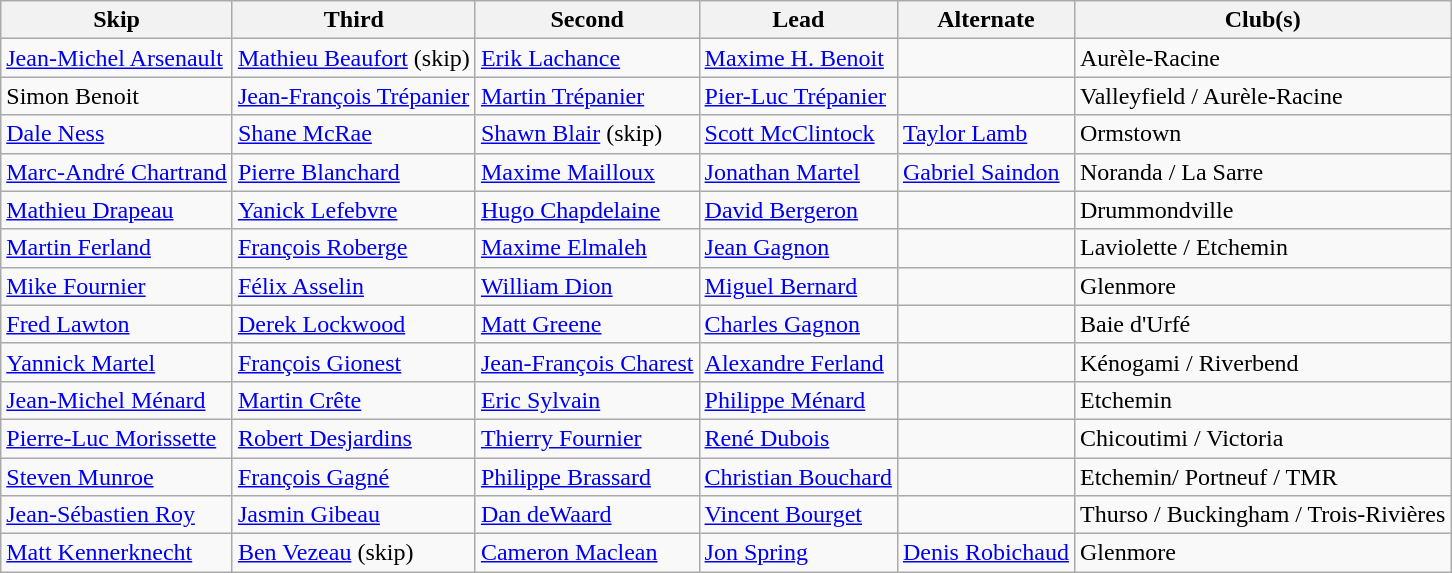<table class="wikitable">
<tr>
<th>Skip</th>
<th>Third</th>
<th>Second</th>
<th>Lead</th>
<th>Alternate</th>
<th>Club(s)</th>
</tr>
<tr>
<td><a href='#'>Jean-Michel Arsenault</a></td>
<td><a href='#'>Mathieu Beaufort</a> (skip)</td>
<td><a href='#'>Erik Lachance</a></td>
<td><a href='#'>Maxime H. Benoit</a></td>
<td></td>
<td>Aurèle-Racine</td>
</tr>
<tr>
<td>Simon Benoit</td>
<td><a href='#'>Jean-François Trépanier</a></td>
<td><a href='#'>Martin Trépanier</a></td>
<td><a href='#'>Pier-Luc Trépanier</a></td>
<td></td>
<td>Valleyfield / Aurèle-Racine</td>
</tr>
<tr>
<td><a href='#'>Dale Ness</a></td>
<td><a href='#'>Shane McRae</a></td>
<td><a href='#'>Shawn Blair</a> (skip)</td>
<td><a href='#'>Scott McClintock</a></td>
<td><a href='#'>Taylor Lamb</a></td>
<td>Ormstown</td>
</tr>
<tr>
<td><a href='#'>Marc-André Chartrand</a></td>
<td><a href='#'>Pierre Blanchard</a></td>
<td><a href='#'>Maxime Mailloux</a></td>
<td><a href='#'>Jonathan Martel</a></td>
<td><a href='#'>Gabriel Saindon</a></td>
<td>Noranda / La Sarre</td>
</tr>
<tr>
<td><a href='#'>Mathieu Drapeau</a></td>
<td><a href='#'>Yanick Lefebvre</a></td>
<td><a href='#'>Hugo Chapdelaine</a></td>
<td><a href='#'>David Bergeron</a></td>
<td></td>
<td>Drummondville</td>
</tr>
<tr>
<td><a href='#'>Martin Ferland</a></td>
<td><a href='#'>François Roberge</a></td>
<td><a href='#'>Maxime Elmaleh</a></td>
<td><a href='#'>Jean Gagnon</a></td>
<td></td>
<td>Laviolette / Etchemin</td>
</tr>
<tr>
<td><a href='#'>Mike Fournier</a></td>
<td><a href='#'>Félix Asselin</a></td>
<td><a href='#'>William Dion</a></td>
<td><a href='#'>Miguel Bernard</a></td>
<td></td>
<td>Glenmore</td>
</tr>
<tr>
<td><a href='#'>Fred Lawton</a></td>
<td><a href='#'>Derek Lockwood</a></td>
<td><a href='#'>Matt Greene</a></td>
<td><a href='#'>Charles Gagnon</a></td>
<td></td>
<td>Baie d'Urfé</td>
</tr>
<tr>
<td><a href='#'>Yannick Martel</a></td>
<td><a href='#'>François Gionest</a></td>
<td><a href='#'>Jean-François Charest</a></td>
<td><a href='#'>Alexandre Ferland</a></td>
<td></td>
<td>Kénogami / Riverbend</td>
</tr>
<tr>
<td><a href='#'>Jean-Michel Ménard</a></td>
<td><a href='#'>Martin Crête</a></td>
<td><a href='#'>Eric Sylvain</a></td>
<td><a href='#'>Philippe Ménard</a></td>
<td></td>
<td>Etchemin</td>
</tr>
<tr>
<td><a href='#'>Pierre-Luc Morissette</a></td>
<td><a href='#'>Robert Desjardins</a></td>
<td><a href='#'>Thierry Fournier</a></td>
<td><a href='#'>René Dubois</a></td>
<td></td>
<td>Chicoutimi / Victoria</td>
</tr>
<tr>
<td><a href='#'>Steven Munroe</a></td>
<td><a href='#'>François Gagné</a></td>
<td><a href='#'>Philippe Brassard</a></td>
<td><a href='#'>Christian Bouchard</a></td>
<td></td>
<td>Etchemin/ Portneuf / TMR</td>
</tr>
<tr>
<td><a href='#'>Jean-Sébastien Roy</a></td>
<td><a href='#'>Jasmin Gibeau</a></td>
<td><a href='#'>Dan deWaard</a></td>
<td><a href='#'>Vincent Bourget</a></td>
<td></td>
<td>Thurso / Buckingham / Trois-Rivières</td>
</tr>
<tr>
<td><a href='#'>Matt Kennerknecht</a></td>
<td><a href='#'>Ben Vezeau</a> (skip)</td>
<td><a href='#'>Cameron Maclean</a></td>
<td><a href='#'>Jon Spring</a></td>
<td><a href='#'>Denis Robichaud</a></td>
<td>Glenmore</td>
</tr>
</table>
